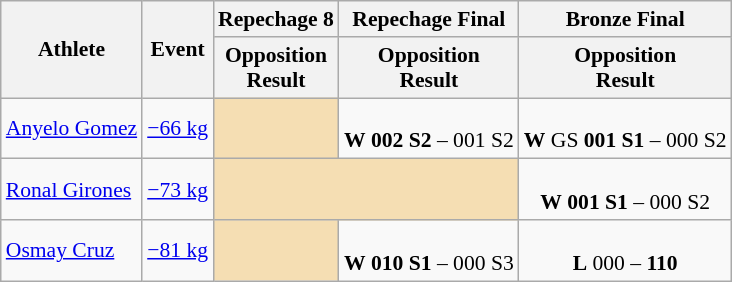<table class="wikitable" style="font-size:90%">
<tr>
<th rowspan="2">Athlete</th>
<th rowspan="2">Event</th>
<th>Repechage 8</th>
<th>Repechage Final</th>
<th>Bronze Final</th>
</tr>
<tr>
<th>Opposition<br>Result</th>
<th>Opposition<br>Result</th>
<th>Opposition<br>Result</th>
</tr>
<tr>
<td><a href='#'>Anyelo Gomez</a></td>
<td><a href='#'>−66 kg</a></td>
<td align="center" bgcolor=wheat></td>
<td align=center><br><strong>W</strong> <strong>002 S2</strong> – 001 S2</td>
<td align=center><br><strong>W</strong> GS <strong>001 S1</strong> – 000 S2<br></td>
</tr>
<tr>
<td><a href='#'>Ronal Girones</a></td>
<td><a href='#'>−73 kg</a></td>
<td align="center" bgcolor=wheat colspan=2></td>
<td align=center><br><strong>W</strong> <strong>001 S1</strong> – 000 S2<br></td>
</tr>
<tr>
<td><a href='#'>Osmay Cruz</a></td>
<td><a href='#'>−81 kg</a></td>
<td align="center" bgcolor=wheat></td>
<td align=center><br><strong>W</strong> <strong>010 S1</strong> – 000 S3</td>
<td align=center><br><strong>L</strong> 000 – <strong>110</strong></td>
</tr>
</table>
